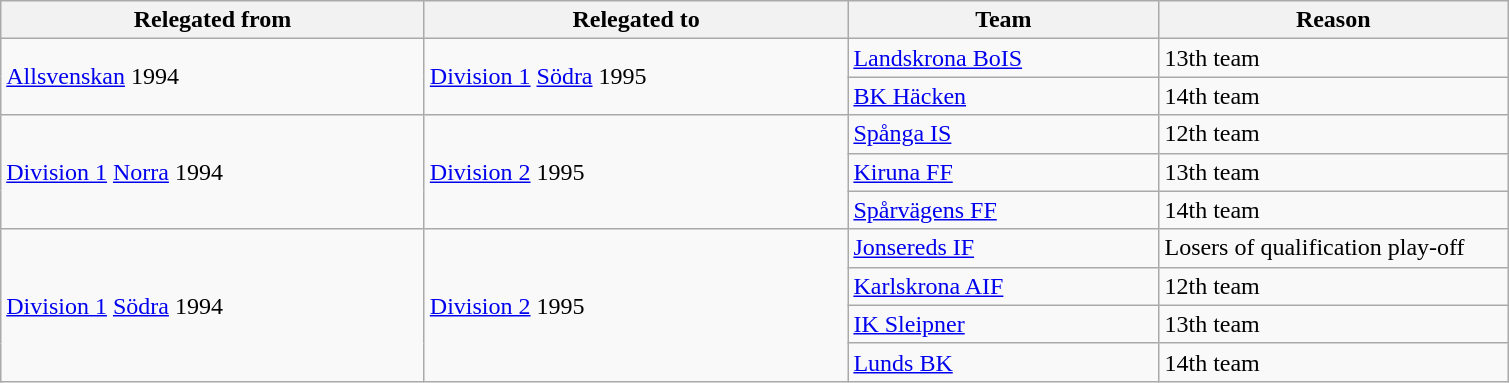<table class="wikitable" style="text-align: left">
<tr>
<th style="width: 275px;">Relegated from</th>
<th style="width: 275px;">Relegated to</th>
<th style="width: 200px;">Team</th>
<th style="width: 225px;">Reason</th>
</tr>
<tr>
<td rowspan=2><a href='#'>Allsvenskan</a> 1994</td>
<td rowspan=2><a href='#'>Division 1</a> <a href='#'>Södra</a> 1995</td>
<td><a href='#'>Landskrona BoIS</a></td>
<td>13th team</td>
</tr>
<tr>
<td><a href='#'>BK Häcken</a></td>
<td>14th team</td>
</tr>
<tr>
<td rowspan=3><a href='#'>Division 1</a> <a href='#'>Norra</a> 1994</td>
<td rowspan=3><a href='#'>Division 2</a> 1995</td>
<td><a href='#'>Spånga IS</a></td>
<td>12th team</td>
</tr>
<tr>
<td><a href='#'>Kiruna FF</a></td>
<td>13th team</td>
</tr>
<tr>
<td><a href='#'>Spårvägens FF</a></td>
<td>14th team</td>
</tr>
<tr>
<td rowspan=4><a href='#'>Division 1</a> <a href='#'>Södra</a> 1994</td>
<td rowspan=4><a href='#'>Division 2</a> 1995</td>
<td><a href='#'>Jonsereds IF</a></td>
<td>Losers of qualification play-off</td>
</tr>
<tr>
<td><a href='#'>Karlskrona AIF</a></td>
<td>12th team</td>
</tr>
<tr>
<td><a href='#'>IK Sleipner</a></td>
<td>13th team</td>
</tr>
<tr>
<td><a href='#'>Lunds BK</a></td>
<td>14th team</td>
</tr>
</table>
